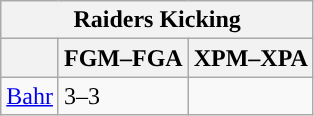<table class="wikitable">
<tr>
<th colspan="3">Raiders Kicking</th>
</tr>
<tr>
<th></th>
<th>FGM–FGA</th>
<th>XPM–XPA</th>
</tr>
<tr>
<td><a href='#'>Bahr</a></td>
<td>3–3</td>
<td></td>
</tr>
</table>
